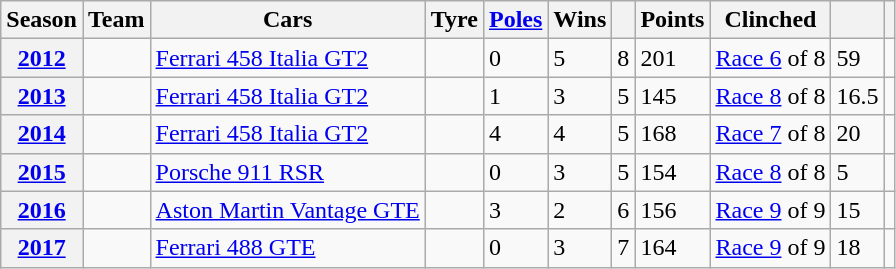<table class="wikitable sortable plainrowheaders";>
<tr>
<th scope=col>Season</th>
<th scope=col>Team</th>
<th scope=col>Cars</th>
<th scope=col>Tyre</th>
<th scope=col><a href='#'>Poles</a></th>
<th scope=col>Wins</th>
<th scope=col></th>
<th scope=col>Points</th>
<th scope=col>Clinched</th>
<th scope=col></th>
<th scope=col class=unsortable></th>
</tr>
<tr>
<th scope=row style="text-align: center;"><a href='#'>2012</a></th>
<td align=left></td>
<td align=left><a href='#'>Ferrari 458 Italia GT2</a></td>
<td></td>
<td>0</td>
<td>5</td>
<td>8</td>
<td>201</td>
<td><a href='#'>Race 6</a> of 8</td>
<td>59</td>
<td style="text-align:center;"></td>
</tr>
<tr>
<th scope=row style="text-align: center;"><a href='#'>2013</a></th>
<td align=left></td>
<td align=left><a href='#'>Ferrari 458 Italia GT2</a></td>
<td></td>
<td>1</td>
<td>3</td>
<td>5</td>
<td>145</td>
<td><a href='#'>Race 8</a> of 8</td>
<td>16.5</td>
<td style="text-align:center;"></td>
</tr>
<tr>
<th scope=row style="text-align: center;"><a href='#'>2014</a></th>
<td align=left></td>
<td align=left><a href='#'>Ferrari 458 Italia GT2</a></td>
<td></td>
<td>4</td>
<td>4</td>
<td>5</td>
<td>168</td>
<td><a href='#'>Race 7</a> of 8</td>
<td>20</td>
<td style="text-align:center;"></td>
</tr>
<tr>
<th scope=row style="text-align: center;"><a href='#'>2015</a></th>
<td align=left></td>
<td align=left><a href='#'>Porsche 911 RSR</a></td>
<td></td>
<td>0</td>
<td>3</td>
<td>5</td>
<td>154</td>
<td><a href='#'>Race 8</a> of 8</td>
<td>5</td>
<td style="text-align:center;"></td>
</tr>
<tr>
<th scope=row style="text-align: center;"><a href='#'>2016</a></th>
<td align=left></td>
<td align=left><a href='#'>Aston Martin Vantage GTE</a></td>
<td></td>
<td>3</td>
<td>2</td>
<td>6</td>
<td>156</td>
<td><a href='#'>Race 9</a> of 9</td>
<td>15</td>
<td style="text-align:center;"></td>
</tr>
<tr>
<th scope=row style="text-align: center;"><a href='#'>2017</a></th>
<td align=left></td>
<td align=left><a href='#'>Ferrari 488 GTE</a></td>
<td></td>
<td>0</td>
<td>3</td>
<td>7</td>
<td>164</td>
<td><a href='#'>Race 9</a> of 9</td>
<td>18</td>
<td style="text-align:center;"></td>
</tr>
</table>
